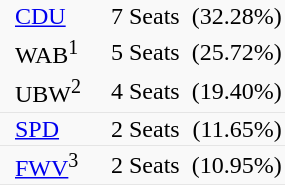<table style="background:#aaaaaa" cellpadding="2" cellspacing="0">
<tr bgcolor="#f9f9f9">
<td> </td>
<td><a href='#'>CDU</a></td>
<td align=right>7 Seats</td>
<td align=right>(32.28%)</td>
</tr>
<tr bgcolor="#f9f9f9">
<td> </td>
<td>WAB<sup>1</sup></td>
<td align=right>5 Seats</td>
<td align=right>(25.72%)</td>
</tr>
<tr bgcolor="#f9f9f9">
<td> </td>
<td>UBW<sup>2</sup></td>
<td align=right>4 Seats</td>
<td align=right>(19.40%)</td>
</tr>
<tr bgcolor="#f9f9f9">
<td> </td>
<td><a href='#'>SPD</a></td>
<td align=right>2 Seats</td>
<td align=right>(11.65%)</td>
</tr>
<tr bgcolor="#f9f9f9">
<td> </td>
<td><a href='#'>FWV</a><sup>3</sup></td>
<td align=right>    2 Seats</td>
<td align=right> (10.95%)</td>
</tr>
</table>
